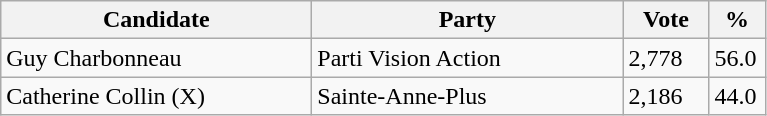<table class="wikitable">
<tr>
<th bgcolor="#DDDDFF" width="200px">Candidate</th>
<th bgcolor="#DDDDFF" width="200px">Party</th>
<th bgcolor="#DDDDFF" width="50px">Vote</th>
<th bgcolor="#DDDDFF" width="30px">%</th>
</tr>
<tr>
<td>Guy Charbonneau</td>
<td>Parti Vision Action</td>
<td>2,778</td>
<td>56.0</td>
</tr>
<tr>
<td>Catherine Collin (X)</td>
<td>Sainte-Anne-Plus</td>
<td>2,186</td>
<td>44.0</td>
</tr>
</table>
